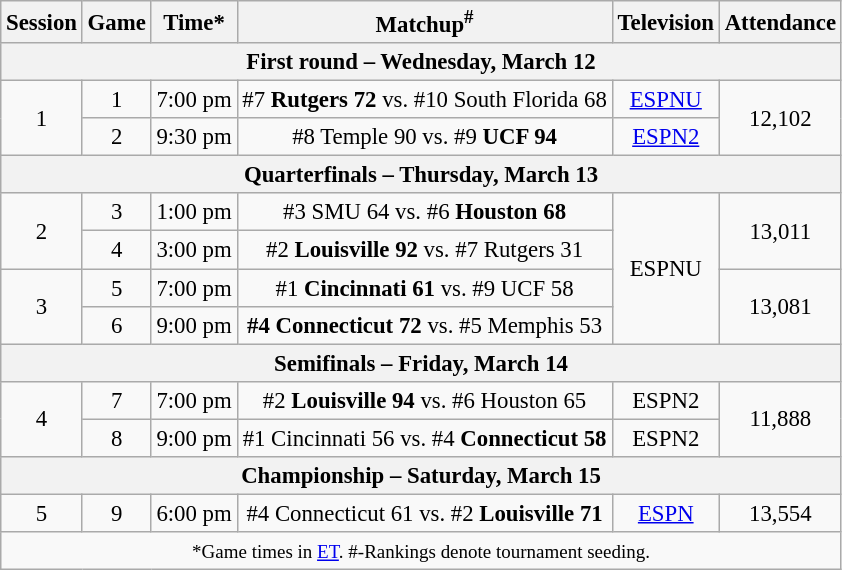<table class="wikitable" style="font-size:95%;text-align:center">
<tr>
<th>Session</th>
<th>Game</th>
<th>Time*</th>
<th>Matchup<sup>#</sup></th>
<th>Television</th>
<th>Attendance</th>
</tr>
<tr>
<th colspan=6>First round – Wednesday, March 12</th>
</tr>
<tr>
<td rowspan=2>1</td>
<td>1</td>
<td>7:00 pm</td>
<td>#7 <strong>Rutgers  72</strong> vs. #10 South Florida  68</td>
<td><a href='#'>ESPNU</a></td>
<td rowspan=2>12,102</td>
</tr>
<tr>
<td>2</td>
<td>9:30 pm</td>
<td>#8 Temple  90 vs. #9 <strong>UCF  94</strong></td>
<td><a href='#'>ESPN2</a></td>
</tr>
<tr>
<th colspan=6>Quarterfinals – Thursday, March 13</th>
</tr>
<tr>
<td rowspan=2>2</td>
<td>3</td>
<td>1:00 pm</td>
<td>#3 SMU  64 vs. #6 <strong>Houston  68</strong></td>
<td rowspan=4>ESPNU</td>
<td rowspan=2>13,011</td>
</tr>
<tr>
<td>4</td>
<td>3:00 pm</td>
<td>#2 <strong>Louisville  92</strong> vs. #7 Rutgers  31</td>
</tr>
<tr>
<td rowspan=2>3</td>
<td>5</td>
<td>7:00 pm</td>
<td>#1 <strong>Cincinnati  61</strong> vs. #9 UCF  58</td>
<td rowspan=2>13,081</td>
</tr>
<tr>
<td>6</td>
<td>9:00 pm</td>
<td><strong>#4 Connecticut  72</strong> vs. #5 Memphis  53</td>
</tr>
<tr>
<th colspan=7>Semifinals – Friday, March 14</th>
</tr>
<tr>
<td rowspan=2>4</td>
<td>7</td>
<td>7:00 pm</td>
<td>#2 <strong>Louisville  94</strong> vs. #6 Houston  65</td>
<td>ESPN2</td>
<td rowspan=2>11,888</td>
</tr>
<tr>
<td>8</td>
<td>9:00 pm</td>
<td>#1 Cincinnati  56 vs. #4 <strong>Connecticut  58</strong></td>
<td>ESPN2</td>
</tr>
<tr>
<th colspan=7>Championship – Saturday, March 15</th>
</tr>
<tr>
<td>5</td>
<td>9</td>
<td>6:00 pm</td>
<td>#4 Connecticut  61 vs. #2 <strong>Louisville  71</strong></td>
<td><a href='#'>ESPN</a></td>
<td>13,554</td>
</tr>
<tr>
<td colspan=6><small>*Game times in <a href='#'>ET</a>. #-Rankings denote tournament seeding.</small></td>
</tr>
</table>
